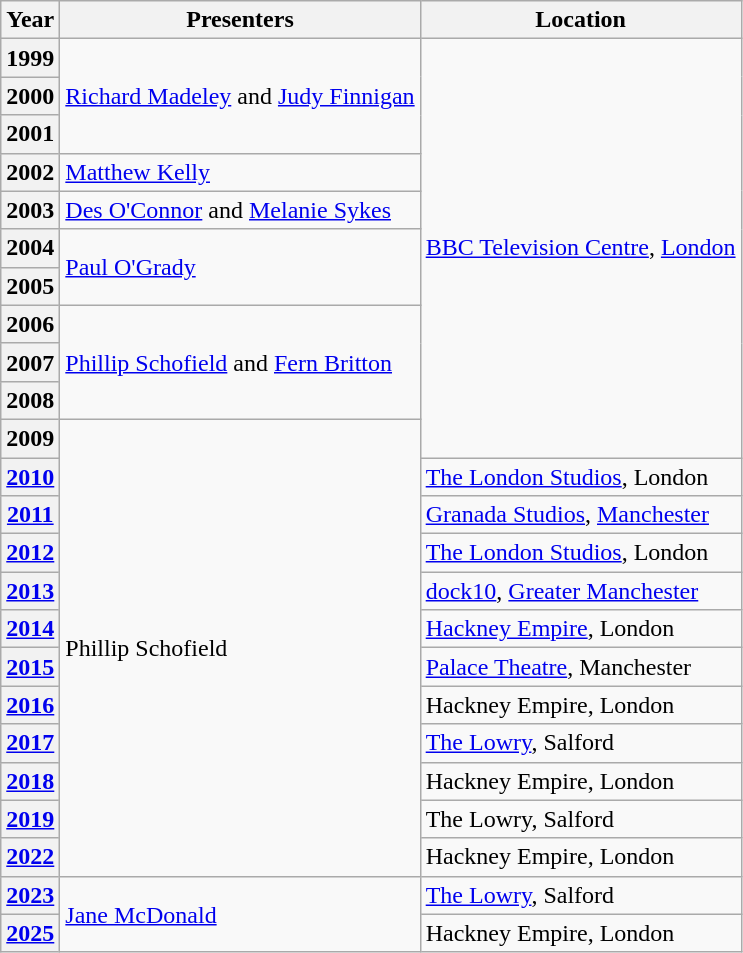<table class="wikitable">
<tr>
<th>Year</th>
<th>Presenters</th>
<th>Location</th>
</tr>
<tr>
<th>1999</th>
<td rowspan="3"><a href='#'>Richard Madeley</a> and <a href='#'>Judy Finnigan</a></td>
<td rowspan="11"><a href='#'>BBC Television Centre</a>, <a href='#'>London</a></td>
</tr>
<tr>
<th>2000</th>
</tr>
<tr>
<th>2001</th>
</tr>
<tr>
<th>2002</th>
<td><a href='#'>Matthew Kelly</a></td>
</tr>
<tr>
<th>2003</th>
<td><a href='#'>Des O'Connor</a> and <a href='#'>Melanie Sykes</a></td>
</tr>
<tr>
<th>2004</th>
<td rowspan="2"><a href='#'>Paul O'Grady</a></td>
</tr>
<tr>
<th>2005</th>
</tr>
<tr>
<th>2006</th>
<td rowspan="3"><a href='#'>Phillip Schofield</a> and <a href='#'>Fern Britton</a></td>
</tr>
<tr>
<th>2007</th>
</tr>
<tr>
<th>2008</th>
</tr>
<tr>
<th>2009</th>
<td rowspan="12">Phillip Schofield</td>
</tr>
<tr>
<th><a href='#'>2010</a></th>
<td><a href='#'>The London Studios</a>, London</td>
</tr>
<tr>
<th><a href='#'>2011</a></th>
<td><a href='#'>Granada Studios</a>, <a href='#'>Manchester</a></td>
</tr>
<tr>
<th><a href='#'>2012</a></th>
<td><a href='#'>The London Studios</a>, London</td>
</tr>
<tr>
<th><a href='#'>2013</a></th>
<td><a href='#'>dock10</a>, <a href='#'>Greater Manchester</a></td>
</tr>
<tr>
<th><a href='#'>2014</a></th>
<td><a href='#'>Hackney Empire</a>, London</td>
</tr>
<tr>
<th><a href='#'>2015</a></th>
<td><a href='#'>Palace Theatre</a>, Manchester</td>
</tr>
<tr>
<th><a href='#'>2016</a></th>
<td>Hackney Empire, London</td>
</tr>
<tr>
<th><a href='#'>2017</a></th>
<td><a href='#'>The Lowry</a>, Salford</td>
</tr>
<tr>
<th><a href='#'>2018</a></th>
<td>Hackney Empire, London</td>
</tr>
<tr>
<th><a href='#'>2019</a></th>
<td>The Lowry, Salford</td>
</tr>
<tr>
<th><a href='#'>2022</a></th>
<td>Hackney Empire, London</td>
</tr>
<tr>
<th><a href='#'>2023</a></th>
<td rowspan="2"><a href='#'>Jane McDonald</a></td>
<td rowspan="1"><a href='#'>The Lowry</a>, Salford</td>
</tr>
<tr>
<th><a href='#'>2025</a></th>
<td>Hackney Empire, London</td>
</tr>
</table>
